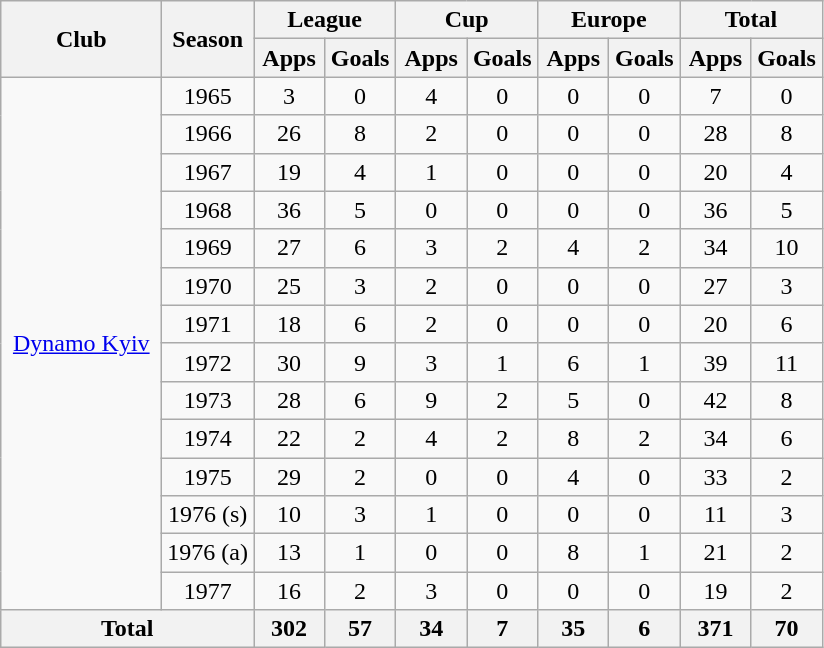<table class="wikitable" style="text-align:center">
<tr>
<th rowspan="2" width="100">Club</th>
<th rowspan="2">Season</th>
<th colspan="2">League</th>
<th colspan="2">Cup</th>
<th colspan="2">Europe</th>
<th colspan="2">Total</th>
</tr>
<tr>
<th width="40">Apps</th>
<th width="40">Goals</th>
<th width="40">Apps</th>
<th width="40">Goals</th>
<th width="40">Apps</th>
<th width="40">Goals</th>
<th width="40">Apps</th>
<th width="40">Goals</th>
</tr>
<tr>
<td rowspan="14"><a href='#'>Dynamo Kyiv</a></td>
<td>1965</td>
<td>3</td>
<td>0</td>
<td>4</td>
<td>0</td>
<td>0</td>
<td>0</td>
<td>7</td>
<td>0</td>
</tr>
<tr>
<td>1966</td>
<td>26</td>
<td>8</td>
<td>2</td>
<td>0</td>
<td>0</td>
<td>0</td>
<td>28</td>
<td>8</td>
</tr>
<tr>
<td>1967</td>
<td>19</td>
<td>4</td>
<td>1</td>
<td>0</td>
<td>0</td>
<td>0</td>
<td>20</td>
<td>4</td>
</tr>
<tr>
<td>1968</td>
<td>36</td>
<td>5</td>
<td>0</td>
<td>0</td>
<td>0</td>
<td>0</td>
<td>36</td>
<td>5</td>
</tr>
<tr>
<td>1969</td>
<td>27</td>
<td>6</td>
<td>3</td>
<td>2</td>
<td>4</td>
<td>2</td>
<td>34</td>
<td>10</td>
</tr>
<tr>
<td>1970</td>
<td>25</td>
<td>3</td>
<td>2</td>
<td>0</td>
<td>0</td>
<td>0</td>
<td>27</td>
<td>3</td>
</tr>
<tr>
<td>1971</td>
<td>18</td>
<td>6</td>
<td>2</td>
<td>0</td>
<td>0</td>
<td>0</td>
<td>20</td>
<td>6</td>
</tr>
<tr>
<td>1972</td>
<td>30</td>
<td>9</td>
<td>3</td>
<td>1</td>
<td>6</td>
<td>1</td>
<td>39</td>
<td>11</td>
</tr>
<tr>
<td>1973</td>
<td>28</td>
<td>6</td>
<td>9</td>
<td>2</td>
<td>5</td>
<td>0</td>
<td>42</td>
<td>8</td>
</tr>
<tr>
<td>1974</td>
<td>22</td>
<td>2</td>
<td>4</td>
<td>2</td>
<td>8</td>
<td>2</td>
<td>34</td>
<td>6</td>
</tr>
<tr>
<td>1975</td>
<td>29</td>
<td>2</td>
<td>0</td>
<td>0</td>
<td>4</td>
<td>0</td>
<td>33</td>
<td>2</td>
</tr>
<tr>
<td>1976 (s)</td>
<td>10</td>
<td>3</td>
<td>1</td>
<td>0</td>
<td>0</td>
<td>0</td>
<td>11</td>
<td>3</td>
</tr>
<tr>
<td>1976 (a)</td>
<td>13</td>
<td>1</td>
<td>0</td>
<td>0</td>
<td>8</td>
<td>1</td>
<td>21</td>
<td>2</td>
</tr>
<tr>
<td>1977</td>
<td>16</td>
<td>2</td>
<td>3</td>
<td>0</td>
<td>0</td>
<td>0</td>
<td>19</td>
<td>2</td>
</tr>
<tr>
<th colspan="2">Total</th>
<th>302</th>
<th>57</th>
<th>34</th>
<th>7</th>
<th>35</th>
<th>6</th>
<th>371</th>
<th>70</th>
</tr>
</table>
